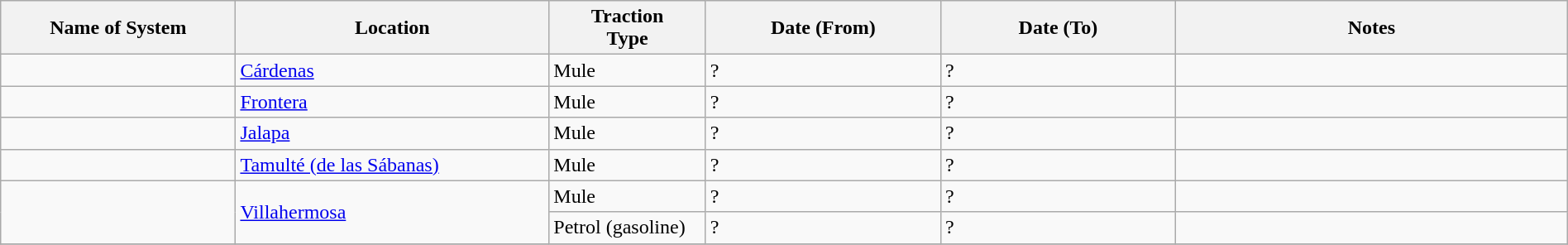<table class="wikitable" width=100%>
<tr>
<th width=15%>Name of System</th>
<th width=20%>Location</th>
<th width=10%>Traction<br>Type</th>
<th width=15%>Date (From)</th>
<th width=15%>Date (To)</th>
<th width=25%>Notes</th>
</tr>
<tr>
<td> </td>
<td><a href='#'>Cárdenas</a></td>
<td>Mule</td>
<td>?</td>
<td>?</td>
<td> </td>
</tr>
<tr>
<td> </td>
<td><a href='#'>Frontera</a></td>
<td>Mule</td>
<td>?</td>
<td>?</td>
<td> </td>
</tr>
<tr>
<td> </td>
<td><a href='#'>Jalapa</a></td>
<td>Mule</td>
<td>?</td>
<td>?</td>
<td> </td>
</tr>
<tr>
<td> </td>
<td><a href='#'>Tamulté (de las Sábanas)</a></td>
<td>Mule</td>
<td>?</td>
<td>?</td>
<td> </td>
</tr>
<tr>
<td rowspan=2> </td>
<td rowspan=2><a href='#'>Villahermosa</a></td>
<td>Mule</td>
<td>?</td>
<td>?</td>
<td> </td>
</tr>
<tr>
<td>Petrol (gasoline)</td>
<td>?</td>
<td>?</td>
<td> </td>
</tr>
<tr>
</tr>
</table>
